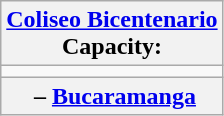<table class="wikitable" style="text-align:center;">
<tr>
<th><a href='#'>Coliseo Bicentenario</a><br>Capacity:</th>
</tr>
<tr>
<td></td>
</tr>
<tr>
<th> – <a href='#'>Bucaramanga</a></th>
</tr>
</table>
